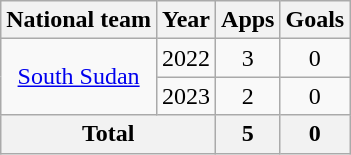<table class="wikitable" style="text-align:center">
<tr>
<th>National team</th>
<th>Year</th>
<th>Apps</th>
<th>Goals</th>
</tr>
<tr>
<td rowspan=2><a href='#'>South Sudan</a></td>
<td>2022</td>
<td>3</td>
<td>0</td>
</tr>
<tr>
<td>2023</td>
<td>2</td>
<td>0</td>
</tr>
<tr>
<th colspan=2>Total</th>
<th>5</th>
<th>0</th>
</tr>
</table>
